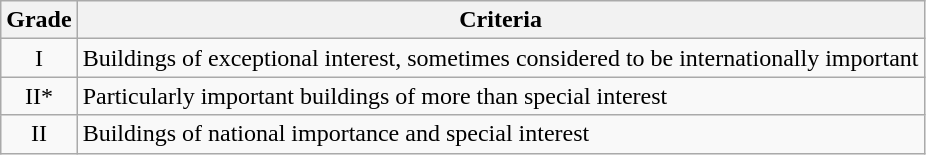<table class="wikitable">
<tr>
<th>Grade</th>
<th>Criteria</th>
</tr>
<tr>
<td align="center" >I</td>
<td>Buildings of exceptional interest, sometimes considered to be internationally important</td>
</tr>
<tr>
<td align="center" >II*</td>
<td>Particularly important buildings of more than special interest</td>
</tr>
<tr>
<td align="center" >II</td>
<td>Buildings of national importance and special interest</td>
</tr>
</table>
